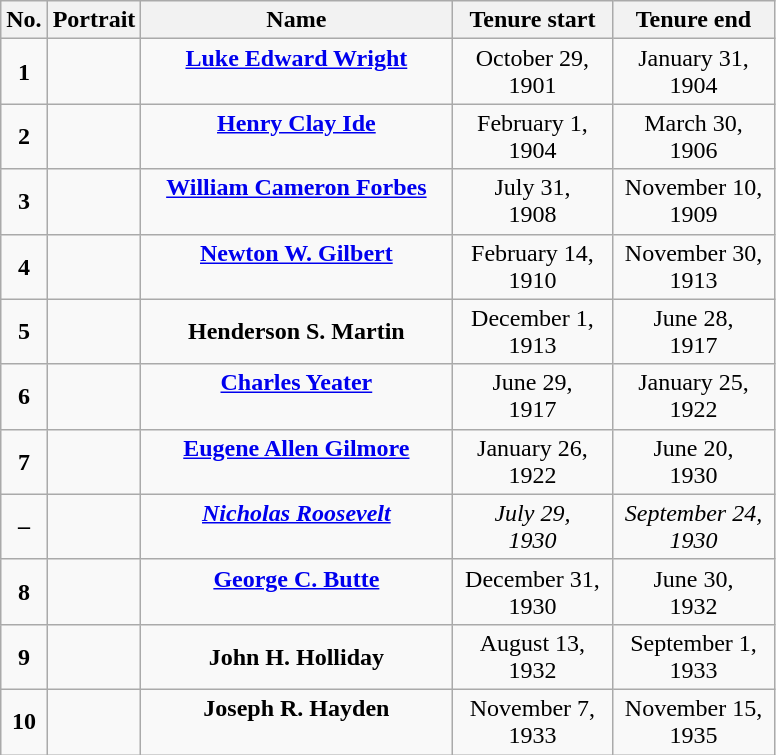<table class="wikitable" style="text-align:center" |>
<tr>
<th>No.</th>
<th>Portrait</th>
<th width="200px">Name</th>
<th width="100px">Tenure start</th>
<th width="100px">Tenure end</th>
</tr>
<tr>
<td><strong>1</strong></td>
<td></td>
<td><strong><a href='#'>Luke Edward Wright</a></strong><br><br></td>
<td>October 29,<br>1901</td>
<td>January 31,<br>1904</td>
</tr>
<tr>
<td><strong>2</strong></td>
<td></td>
<td><strong><a href='#'>Henry Clay Ide</a></strong><br><br></td>
<td>February 1,<br>1904</td>
<td>March 30,<br>1906</td>
</tr>
<tr>
<td><strong>3</strong></td>
<td></td>
<td><strong><a href='#'>William Cameron Forbes</a></strong><br><br></td>
<td>July 31,<br>1908</td>
<td>November 10,<br>1909</td>
</tr>
<tr>
<td><strong>4</strong></td>
<td></td>
<td><strong><a href='#'>Newton W. Gilbert</a></strong><br><br></td>
<td>February 14,<br>1910</td>
<td>November 30,<br>1913</td>
</tr>
<tr>
<td><strong>5</strong></td>
<td></td>
<td><strong>Henderson S. Martin</strong><br></td>
<td>December 1,<br>1913</td>
<td>June 28,<br>1917</td>
</tr>
<tr>
<td><strong>6</strong></td>
<td></td>
<td><strong><a href='#'>Charles Yeater</a></strong><br><br></td>
<td>June 29,<br>1917</td>
<td>January 25,<br>1922</td>
</tr>
<tr>
<td><strong>7</strong></td>
<td></td>
<td><strong><a href='#'>Eugene Allen Gilmore</a></strong><br><br></td>
<td>January 26,<br>1922</td>
<td>June 20,<br>1930</td>
</tr>
<tr>
<td><strong>–</strong></td>
<td></td>
<td><a href='#'><strong><em>Nicholas Roosevelt</em></strong></a><em><br></em><br></td>
<td><em>July 29,<br>1930</em></td>
<td><em>September 24,<br>1930</em></td>
</tr>
<tr>
<td><strong>8</strong></td>
<td></td>
<td><strong><a href='#'>George C. Butte</a></strong><br><br></td>
<td>December 31,<br>1930</td>
<td>June 30,<br>1932</td>
</tr>
<tr>
<td><strong>9</strong></td>
<td></td>
<td><strong>John H. Holliday</strong><br></td>
<td>August 13,<br>1932</td>
<td>September 1,<br>1933</td>
</tr>
<tr>
<td><strong>10</strong></td>
<td></td>
<td><strong>Joseph R. Hayden</strong><br><br></td>
<td>November 7,<br>1933</td>
<td>November 15,<br>1935</td>
</tr>
</table>
